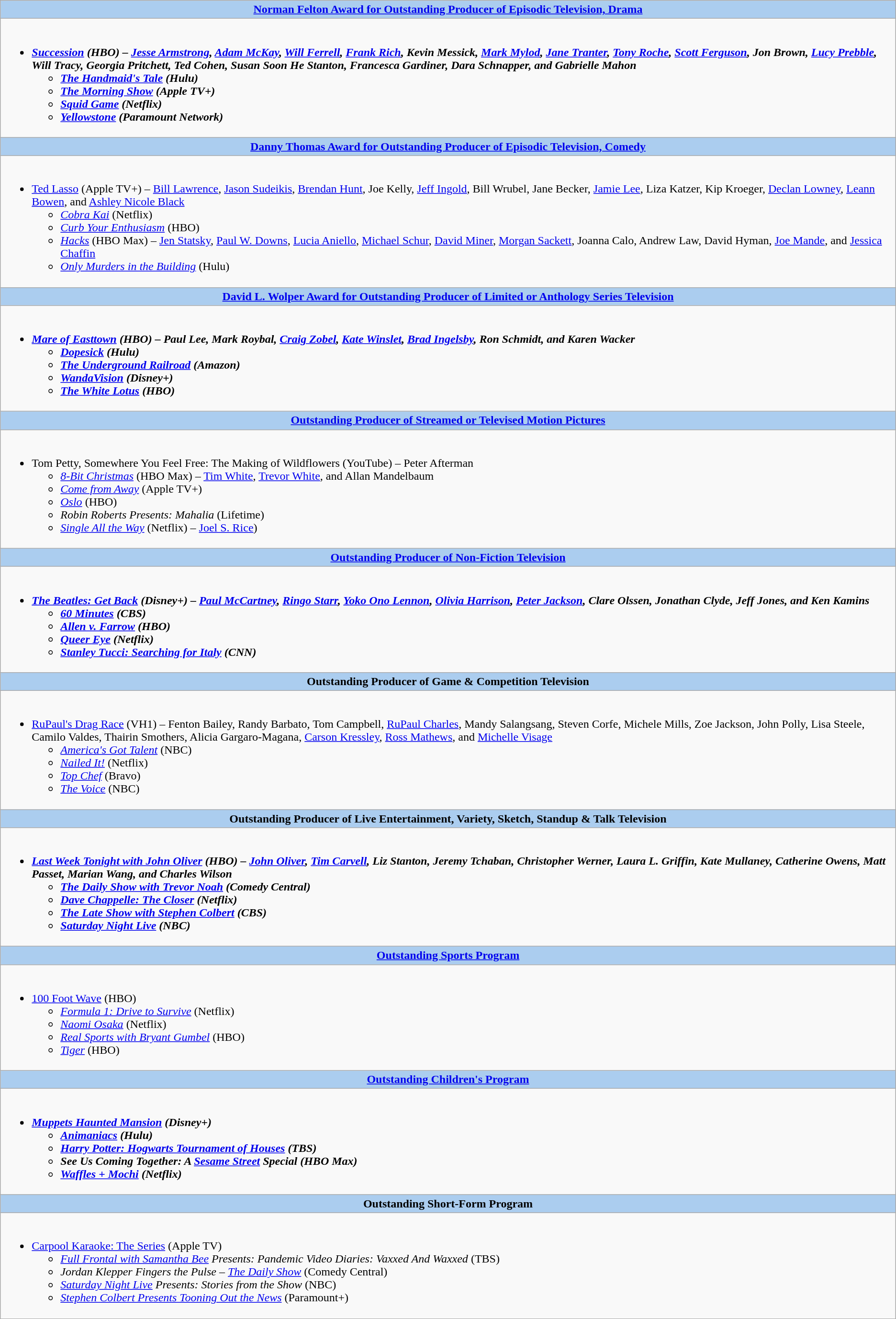<table class=wikitable style="width="100%">
<tr>
<th colspan="2" style="background:#abcdef;"><a href='#'>Norman Felton Award for Outstanding Producer of Episodic Television, Drama</a></th>
</tr>
<tr>
<td colspan="2" style="vertical-align:top;"><br><ul><li><strong><em><a href='#'>Succession</a><em> (HBO) – <a href='#'>Jesse Armstrong</a>, <a href='#'>Adam McKay</a>, <a href='#'>Will Ferrell</a>, <a href='#'>Frank Rich</a>, Kevin Messick, <a href='#'>Mark Mylod</a>, <a href='#'>Jane Tranter</a>, <a href='#'>Tony Roche</a>, <a href='#'>Scott Ferguson</a>, Jon Brown, <a href='#'>Lucy Prebble</a>, Will Tracy, Georgia Pritchett, Ted Cohen, Susan Soon He Stanton, Francesca Gardiner, Dara Schnapper, and Gabrielle Mahon<strong><ul><li></em><a href='#'>The Handmaid's Tale</a><em> (Hulu)</li><li></em><a href='#'>The Morning Show</a><em> (Apple TV+)</li><li></em><a href='#'>Squid Game</a><em> (Netflix)</li><li></em><a href='#'>Yellowstone</a><em> (Paramount Network)</li></ul></li></ul></td>
</tr>
<tr>
<th colspan="2" style="background:#abcdef;"><a href='#'>Danny Thomas Award for Outstanding Producer of Episodic Television, Comedy</a></th>
</tr>
<tr>
<td colspan="2" style="vertical-align:top;"><br><ul><li></em></strong><a href='#'>Ted Lasso</a></em> (Apple TV+) – <a href='#'>Bill Lawrence</a>, <a href='#'>Jason Sudeikis</a>, <a href='#'>Brendan Hunt</a>, Joe Kelly, <a href='#'>Jeff Ingold</a>, Bill Wrubel, Jane Becker, <a href='#'>Jamie Lee</a>, Liza Katzer, Kip Kroeger, <a href='#'>Declan Lowney</a>, <a href='#'>Leann Bowen</a>, and <a href='#'>Ashley Nicole Black</a></strong><ul><li><em><a href='#'>Cobra Kai</a></em> (Netflix) </li><li><em><a href='#'>Curb Your Enthusiasm</a></em> (HBO) </li><li><em><a href='#'>Hacks</a></em> (HBO Max) – <a href='#'>Jen Statsky</a>, <a href='#'>Paul W. Downs</a>, <a href='#'>Lucia Aniello</a>, <a href='#'>Michael Schur</a>, <a href='#'>David Miner</a>, <a href='#'>Morgan Sackett</a>, Joanna Calo, Andrew Law, David Hyman, <a href='#'>Joe Mande</a>, and <a href='#'>Jessica Chaffin</a></li><li><em><a href='#'>Only Murders in the Building</a></em> (Hulu) </li></ul></li></ul></td>
</tr>
<tr>
<th colspan="2" style="background:#abcdef;"><a href='#'>David L. Wolper Award for Outstanding Producer of Limited or Anthology Series Television</a></th>
</tr>
<tr>
<td colspan="2" style="vertical-align:top;"><br><ul><li><strong><em><a href='#'>Mare of Easttown</a><em> (HBO) – Paul Lee, Mark Roybal, <a href='#'>Craig Zobel</a>, <a href='#'>Kate Winslet</a>, <a href='#'>Brad Ingelsby</a>, Ron Schmidt, and Karen Wacker<strong><ul><li></em><a href='#'>Dopesick</a><em> (Hulu)</li><li></em><a href='#'>The Underground Railroad</a><em> (Amazon)</li><li></em><a href='#'>WandaVision</a><em> (Disney+)</li><li></em><a href='#'>The White Lotus</a><em> (HBO)</li></ul></li></ul></td>
</tr>
<tr>
<th colspan="2" style="background:#abcdef;"><a href='#'>Outstanding Producer of Streamed or Televised Motion Pictures</a></th>
</tr>
<tr>
<td colspan="2" style="vertical-align:top;"><br><ul><li></em></strong>Tom Petty, Somewhere You Feel Free: The Making of Wildflowers</em> (YouTube) – Peter Afterman</strong><ul><li><em><a href='#'>8-Bit Christmas</a></em> (HBO Max) – <a href='#'>Tim White</a>, <a href='#'>Trevor White</a>, and Allan Mandelbaum</li><li><em><a href='#'>Come from Away</a></em> (Apple TV+)</li><li><em><a href='#'>Oslo</a></em> (HBO)</li><li><em>Robin Roberts Presents: Mahalia</em> (Lifetime)</li><li><em><a href='#'>Single All the Way</a></em> (Netflix) – <a href='#'>Joel S. Rice</a>)</li></ul></li></ul></td>
</tr>
<tr>
<th colspan="2" style="background:#abcdef;"><a href='#'>Outstanding Producer of Non-Fiction Television</a></th>
</tr>
<tr>
<td colspan="2" style="vertical-align:top;"><br><ul><li><strong><em><a href='#'>The Beatles: Get Back</a><em> (Disney+) – <a href='#'>Paul McCartney</a>, <a href='#'>Ringo Starr</a>, <a href='#'>Yoko Ono Lennon</a>, <a href='#'>Olivia Harrison</a>, <a href='#'>Peter Jackson</a>, Clare Olssen, Jonathan Clyde, Jeff Jones, and Ken Kamins<strong><ul><li></em><a href='#'>60 Minutes</a><em> (CBS) </li><li></em><a href='#'>Allen v. Farrow</a><em> (HBO) </li><li></em><a href='#'>Queer Eye</a><em> (Netflix) </li><li></em><a href='#'>Stanley Tucci: Searching for Italy</a><em> (CNN) </li></ul></li></ul></td>
</tr>
<tr>
<th colspan="2" style="background:#abcdef;">Outstanding Producer of Game & Competition Television</th>
</tr>
<tr>
<td colspan="2" style="vertical-align:top;"><br><ul><li></em></strong><a href='#'>RuPaul's Drag Race</a></em> (VH1) – Fenton Bailey, Randy Barbato, Tom Campbell, <a href='#'>RuPaul Charles</a>, Mandy Salangsang, Steven Corfe, Michele Mills, Zoe Jackson, John Polly, Lisa Steele, Camilo Valdes, Thairin Smothers, Alicia Gargaro-Magana, <a href='#'>Carson Kressley</a>, <a href='#'>Ross Mathews</a>, and <a href='#'>Michelle Visage</a></strong><ul><li><em><a href='#'>America's Got Talent</a></em> (NBC) </li><li><em><a href='#'>Nailed It!</a></em> (Netflix) </li><li><em><a href='#'>Top Chef</a></em> (Bravo) </li><li><em><a href='#'>The Voice</a></em> (NBC) </li></ul></li></ul></td>
</tr>
<tr>
<th colspan="2" style="background:#abcdef;">Outstanding Producer of Live Entertainment, Variety, Sketch, Standup & Talk Television</th>
</tr>
<tr>
<td colspan="2" style="vertical-align:top;"><br><ul><li><strong><em><a href='#'>Last Week Tonight with John Oliver</a><em> (HBO) – <a href='#'>John Oliver</a>, <a href='#'>Tim Carvell</a>, Liz Stanton, Jeremy Tchaban, Christopher Werner, Laura L. Griffin, Kate Mullaney, Catherine Owens, Matt Passet, Marian Wang, and Charles Wilson<strong><ul><li></em><a href='#'>The Daily Show with Trevor Noah</a><em> (Comedy Central) </li><li></em><a href='#'>Dave Chappelle: The Closer</a><em> (Netflix) </li><li></em><a href='#'>The Late Show with Stephen Colbert</a><em> (CBS) </li><li></em><a href='#'>Saturday Night Live</a><em> (NBC) </li></ul></li></ul></td>
</tr>
<tr>
<th colspan="2" style="background:#abcdef;"><a href='#'>Outstanding Sports Program</a></th>
</tr>
<tr>
<td colspan="2" style="vertical-align:top;"><br><ul><li></em></strong><a href='#'>100 Foot Wave</a></em> (HBO)</strong><ul><li><em><a href='#'>Formula 1: Drive to Survive</a></em> (Netflix)</li><li><em><a href='#'>Naomi Osaka</a></em> (Netflix)</li><li><em><a href='#'>Real Sports with Bryant Gumbel</a></em> (HBO)</li><li><em><a href='#'>Tiger</a></em> (HBO)</li></ul></li></ul></td>
</tr>
<tr>
<th colspan="2" style="background:#abcdef;"><a href='#'>Outstanding Children's Program</a></th>
</tr>
<tr>
<td colspan="2" style="vertical-align:top;"><br><ul><li><strong><em><a href='#'>Muppets Haunted Mansion</a><em> (Disney+)<strong><ul><li></em><a href='#'>Animaniacs</a><em> (Hulu)</li><li></em><a href='#'>Harry Potter: Hogwarts Tournament of Houses</a><em> (TBS)</li><li></em>See Us Coming Together: A <a href='#'>Sesame Street</a> Special<em> (HBO Max)</li><li></em><a href='#'>Waffles + Mochi</a><em> (Netflix)</li></ul></li></ul></td>
</tr>
<tr>
<th colspan="2" style="background:#abcdef;">Outstanding Short-Form Program</th>
</tr>
<tr>
<td colspan="2" style="vertical-align:top;"><br><ul><li></em></strong><a href='#'>Carpool Karaoke: The Series</a></em> (Apple TV)</strong><ul><li><em><a href='#'>Full Frontal with Samantha Bee</a> Presents: Pandemic Video Diaries: Vaxxed And Waxxed</em> (TBS)</li><li><em>Jordan Klepper Fingers the Pulse – <a href='#'>The Daily Show</a></em> (Comedy Central)</li><li><em><a href='#'>Saturday Night Live</a> Presents: Stories from the Show</em> (NBC)</li><li><em><a href='#'>Stephen Colbert Presents Tooning Out the News</a></em> (Paramount+)</li></ul></li></ul></td>
</tr>
</table>
